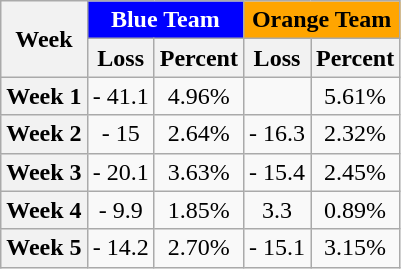<table class="wikitable sortable" style="text-align:center" align=center>
<tr>
<th rowspan="2">Week</th>
<th colspan="2" style="background:blue; color:white;">Blue Team</th>
<th colspan="2" style="background:orange; color:black;">Orange Team</th>
</tr>
<tr>
<th>Loss</th>
<th>Percent</th>
<th>Loss</th>
<th>Percent</th>
</tr>
<tr>
<th>Week 1</th>
<td>- 41.1</td>
<td>4.96%</td>
<td></td>
<td>5.61%</td>
</tr>
<tr>
<th>Week 2</th>
<td>- 15<br></td>
<td>2.64%</td>
<td>- 16.3</td>
<td>2.32%</td>
</tr>
<tr>
<th>Week 3</th>
<td>- 20.1<br></td>
<td>3.63%</td>
<td>- 15.4</td>
<td>2.45%</td>
</tr>
<tr>
<th>Week 4</th>
<td>- 9.9</td>
<td>1.85%</td>
<td>3.3<br></td>
<td>0.89%</td>
</tr>
<tr>
<th>Week 5</th>
<td>- 14.2</td>
<td>2.70%</td>
<td>- 15.1</td>
<td>3.15%</td>
</tr>
</table>
